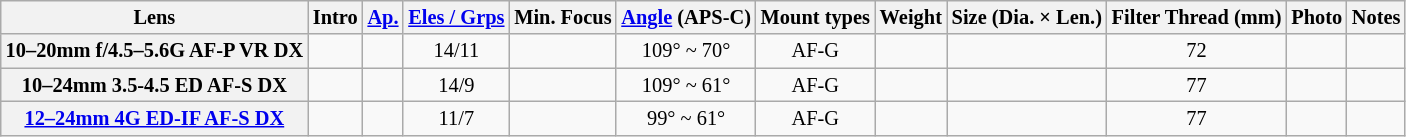<table class="wikitable sortable" style="font-size:85%;text-align:center;">
<tr>
<th data-sort-type="text">Lens</th>
<th data-sort-type="isoDate">Intro</th>
<th data-sort-type="text"><a href='#'>Ap.</a></th>
<th data-sort-type="number"><a href='#'>Eles / Grps</a></th>
<th data-sort-type="number">Min. Focus</th>
<th data-sort-type="number"><a href='#'>Angle</a> (APS-C)</th>
<th data-sort-type="text">Mount types</th>
<th data-sort-type="number">Weight</th>
<th data-sort-type="number">Size (Dia. × Len.)</th>
<th data-sort-type="number">Filter Thread (mm)</th>
<th class="unsortable">Photo</th>
<th class="unsortable">Notes</th>
</tr>
<tr>
<th>10–20mm f/4.5–5.6G AF-P VR DX</th>
<td></td>
<td></td>
<td>14/11</td>
<td></td>
<td>109° ~ 70°</td>
<td>AF-G</td>
<td></td>
<td></td>
<td>72</td>
<td></td>
<td style="font-size:90%;text-align:left;"></td>
</tr>
<tr>
<th>10–24mm 3.5-4.5 ED AF-S DX</th>
<td></td>
<td></td>
<td>14/9</td>
<td></td>
<td>109° ~ 61°</td>
<td>AF-G</td>
<td></td>
<td></td>
<td>77</td>
<td></td>
<td style="font-size:90%;text-align:left;"></td>
</tr>
<tr>
<th><a href='#'>12–24mm 4G ED-IF AF-S DX</a></th>
<td></td>
<td></td>
<td>11/7</td>
<td></td>
<td>99° ~ 61°</td>
<td>AF-G</td>
<td></td>
<td></td>
<td>77</td>
<td></td>
<td style="font-size:90%;text-align:left;"></td>
</tr>
</table>
